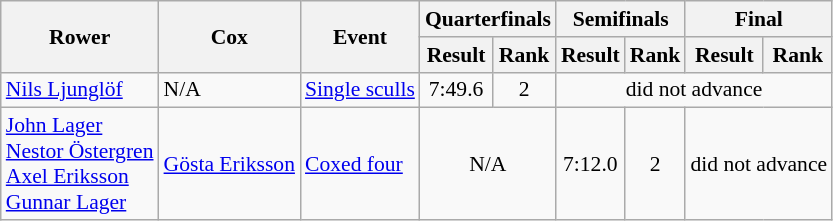<table class=wikitable style="font-size:90%">
<tr>
<th rowspan=2>Rower</th>
<th rowspan=2>Cox</th>
<th rowspan=2>Event</th>
<th colspan=2>Quarterfinals</th>
<th colspan=2>Semifinals</th>
<th colspan=2>Final</th>
</tr>
<tr>
<th>Result</th>
<th>Rank</th>
<th>Result</th>
<th>Rank</th>
<th>Result</th>
<th>Rank</th>
</tr>
<tr>
<td><a href='#'>Nils Ljunglöf</a></td>
<td>N/A</td>
<td><a href='#'>Single sculls</a></td>
<td align=center>7:49.6</td>
<td align=center>2</td>
<td align=center colspan=4>did not advance</td>
</tr>
<tr>
<td><a href='#'>John Lager</a> <br> <a href='#'>Nestor Östergren</a> <br> <a href='#'>Axel Eriksson</a> <br> <a href='#'>Gunnar Lager</a></td>
<td><a href='#'>Gösta Eriksson</a></td>
<td><a href='#'>Coxed four</a></td>
<td align=center colspan=2>N/A</td>
<td align=center>7:12.0</td>
<td align=center>2</td>
<td align=center colspan=2>did not advance</td>
</tr>
</table>
